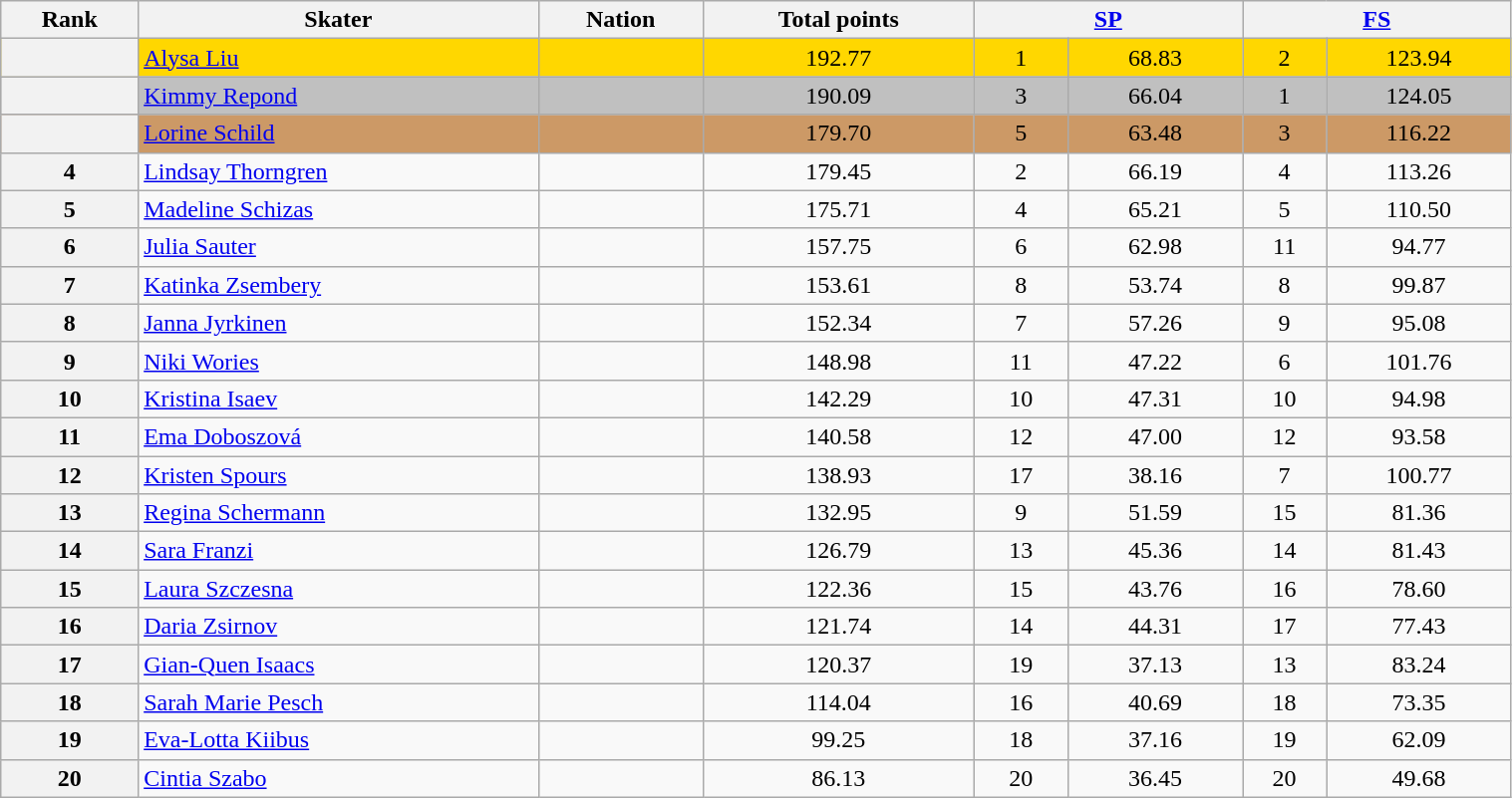<table class="wikitable sortable" style="text-align:center;" width="80%">
<tr>
<th scope="col">Rank</th>
<th scope="col">Skater</th>
<th scope="col">Nation</th>
<th scope="col">Total points</th>
<th scope="col" colspan="2" width="80px"><a href='#'>SP</a></th>
<th scope="col" colspan="2" width="80px"><a href='#'>FS</a></th>
</tr>
<tr bgcolor="gold">
<th scope="row"></th>
<td align="left"><a href='#'>Alysa Liu</a></td>
<td align="left"></td>
<td>192.77</td>
<td>1</td>
<td>68.83</td>
<td>2</td>
<td>123.94</td>
</tr>
<tr bgcolor="silver">
<th scope="row"></th>
<td align="left"><a href='#'>Kimmy Repond</a></td>
<td align="left"></td>
<td>190.09</td>
<td>3</td>
<td>66.04</td>
<td>1</td>
<td>124.05</td>
</tr>
<tr bgcolor="cc9966">
<th scope="row"></th>
<td align="left"><a href='#'>Lorine Schild</a></td>
<td align="left"></td>
<td>179.70</td>
<td>5</td>
<td>63.48</td>
<td>3</td>
<td>116.22</td>
</tr>
<tr>
<th scope="row">4</th>
<td align="left"><a href='#'>Lindsay Thorngren</a></td>
<td align="left"></td>
<td>179.45</td>
<td>2</td>
<td>66.19</td>
<td>4</td>
<td>113.26</td>
</tr>
<tr>
<th scope="row">5</th>
<td align="left"><a href='#'>Madeline Schizas</a></td>
<td align="left"></td>
<td>175.71</td>
<td>4</td>
<td>65.21</td>
<td>5</td>
<td>110.50</td>
</tr>
<tr>
<th scope="row">6</th>
<td align="left"><a href='#'>Julia Sauter</a></td>
<td align="left"></td>
<td>157.75</td>
<td>6</td>
<td>62.98</td>
<td>11</td>
<td>94.77</td>
</tr>
<tr>
<th scope="row">7</th>
<td align="left"><a href='#'>Katinka Zsembery</a></td>
<td align="left"></td>
<td>153.61</td>
<td>8</td>
<td>53.74</td>
<td>8</td>
<td>99.87</td>
</tr>
<tr>
<th scope="row">8</th>
<td align="left"><a href='#'>Janna Jyrkinen</a></td>
<td align="left"></td>
<td>152.34</td>
<td>7</td>
<td>57.26</td>
<td>9</td>
<td>95.08</td>
</tr>
<tr>
<th scope="row">9</th>
<td align="left"><a href='#'>Niki Wories</a></td>
<td align="left"></td>
<td>148.98</td>
<td>11</td>
<td>47.22</td>
<td>6</td>
<td>101.76</td>
</tr>
<tr>
<th scope="row">10</th>
<td align="left"><a href='#'>Kristina Isaev</a></td>
<td align="left"></td>
<td>142.29</td>
<td>10</td>
<td>47.31</td>
<td>10</td>
<td>94.98</td>
</tr>
<tr>
<th scope="row">11</th>
<td align="left"><a href='#'>Ema Doboszová</a></td>
<td align="left"></td>
<td>140.58</td>
<td>12</td>
<td>47.00</td>
<td>12</td>
<td>93.58</td>
</tr>
<tr>
<th scope="row">12</th>
<td align="left"><a href='#'>Kristen Spours</a></td>
<td align="left"></td>
<td>138.93</td>
<td>17</td>
<td>38.16</td>
<td>7</td>
<td>100.77</td>
</tr>
<tr>
<th scope="row">13</th>
<td align="left"><a href='#'>Regina Schermann</a></td>
<td align="left"></td>
<td>132.95</td>
<td>9</td>
<td>51.59</td>
<td>15</td>
<td>81.36</td>
</tr>
<tr>
<th scope="row">14</th>
<td align="left"><a href='#'>Sara Franzi</a></td>
<td align="left"></td>
<td>126.79</td>
<td>13</td>
<td>45.36</td>
<td>14</td>
<td>81.43</td>
</tr>
<tr>
<th scope="row">15</th>
<td align="left"><a href='#'>Laura Szczesna</a></td>
<td align="left"></td>
<td>122.36</td>
<td>15</td>
<td>43.76</td>
<td>16</td>
<td>78.60</td>
</tr>
<tr>
<th scope="row">16</th>
<td align="left"><a href='#'>Daria Zsirnov</a></td>
<td align="left"></td>
<td>121.74</td>
<td>14</td>
<td>44.31</td>
<td>17</td>
<td>77.43</td>
</tr>
<tr>
<th scope="row">17</th>
<td align="left"><a href='#'>Gian-Quen Isaacs</a></td>
<td align="left"></td>
<td>120.37</td>
<td>19</td>
<td>37.13</td>
<td>13</td>
<td>83.24</td>
</tr>
<tr>
<th scope="row">18</th>
<td align="left"><a href='#'>Sarah Marie Pesch</a></td>
<td align="left"></td>
<td>114.04</td>
<td>16</td>
<td>40.69</td>
<td>18</td>
<td>73.35</td>
</tr>
<tr>
<th scope="row">19</th>
<td align="left"><a href='#'>Eva-Lotta Kiibus</a></td>
<td align="left"></td>
<td>99.25</td>
<td>18</td>
<td>37.16</td>
<td>19</td>
<td>62.09</td>
</tr>
<tr>
<th scope="row">20</th>
<td align="left"><a href='#'>Cintia Szabo</a></td>
<td align="left"></td>
<td>86.13</td>
<td>20</td>
<td>36.45</td>
<td>20</td>
<td>49.68</td>
</tr>
</table>
